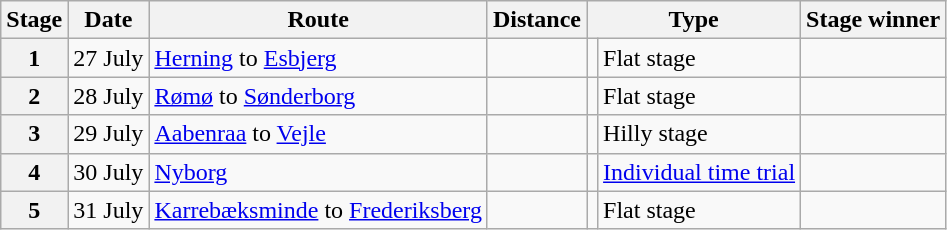<table class="wikitable">
<tr>
<th scope="col">Stage</th>
<th scope="col">Date</th>
<th scope="col">Route</th>
<th scope="col">Distance</th>
<th scope="col" colspan="2">Type</th>
<th scope="col">Stage winner</th>
</tr>
<tr>
<th scope="row" style="text-align:center;">1</th>
<td style="text-align:center;">27 July</td>
<td><a href='#'>Herning</a> to <a href='#'>Esbjerg</a></td>
<td style="text-align:center;"></td>
<td></td>
<td>Flat stage</td>
<td></td>
</tr>
<tr>
<th scope="row" style="text-align:center;">2</th>
<td style="text-align:center;">28 July</td>
<td><a href='#'>Rømø</a> to <a href='#'>Sønderborg</a></td>
<td style="text-align:center;"></td>
<td></td>
<td>Flat stage</td>
<td></td>
</tr>
<tr>
<th scope="row" style="text-align:center;">3</th>
<td style="text-align:center;">29 July</td>
<td><a href='#'>Aabenraa</a> to <a href='#'>Vejle</a></td>
<td style="text-align:center;"></td>
<td></td>
<td>Hilly stage</td>
<td></td>
</tr>
<tr>
<th scope="row" style="text-align:center;">4</th>
<td style="text-align:center;">30 July</td>
<td><a href='#'>Nyborg</a></td>
<td style="text-align:center;"></td>
<td></td>
<td><a href='#'>Individual time trial</a></td>
<td></td>
</tr>
<tr>
<th scope="row" style="text-align:center;">5</th>
<td style="text-align:center;">31 July</td>
<td><a href='#'>Karrebæksminde</a> to <a href='#'>Frederiksberg</a></td>
<td style="text-align:center;"></td>
<td></td>
<td>Flat stage</td>
<td></td>
</tr>
</table>
